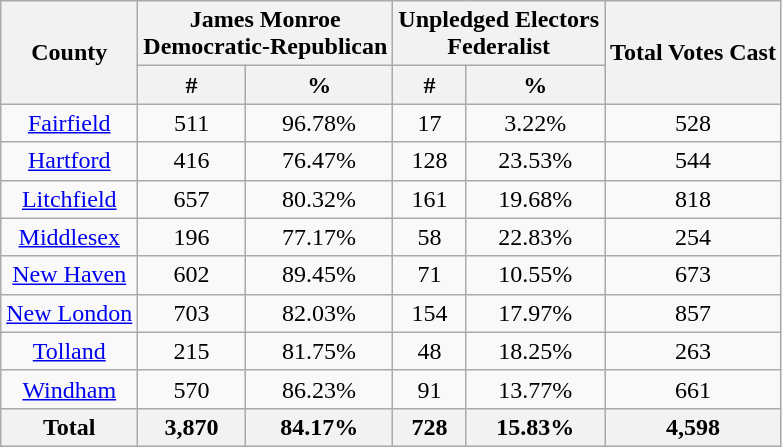<table class="wikitable sortable">
<tr>
<th rowspan="2">County</th>
<th colspan="2">James Monroe<br>Democratic-Republican</th>
<th colspan="2">Unpledged Electors<br>Federalist</th>
<th rowspan="2">Total Votes Cast</th>
</tr>
<tr>
<th>#</th>
<th>%</th>
<th>#</th>
<th>%</th>
</tr>
<tr style="text-align:center;">
<td><a href='#'>Fairfield</a></td>
<td>511</td>
<td>96.78%</td>
<td>17</td>
<td>3.22%</td>
<td>528</td>
</tr>
<tr style="text-align:center;">
<td><a href='#'>Hartford</a></td>
<td>416</td>
<td>76.47%</td>
<td>128</td>
<td>23.53%</td>
<td>544</td>
</tr>
<tr style="text-align:center;">
<td><a href='#'>Litchfield</a></td>
<td>657</td>
<td>80.32%</td>
<td>161</td>
<td>19.68%</td>
<td>818</td>
</tr>
<tr style="text-align:center;">
<td><a href='#'>Middlesex</a></td>
<td>196</td>
<td>77.17%</td>
<td>58</td>
<td>22.83%</td>
<td>254</td>
</tr>
<tr style="text-align:center;">
<td><a href='#'>New Haven</a></td>
<td>602</td>
<td>89.45%</td>
<td>71</td>
<td>10.55%</td>
<td>673</td>
</tr>
<tr style="text-align:center;">
<td><a href='#'>New London</a></td>
<td>703</td>
<td>82.03%</td>
<td>154</td>
<td>17.97%</td>
<td>857</td>
</tr>
<tr style="text-align:center;">
<td><a href='#'>Tolland</a></td>
<td>215</td>
<td>81.75%</td>
<td>48</td>
<td>18.25%</td>
<td>263</td>
</tr>
<tr style="text-align:center;">
<td><a href='#'>Windham</a></td>
<td>570</td>
<td>86.23%</td>
<td>91</td>
<td>13.77%</td>
<td>661</td>
</tr>
<tr style="text-align:center;">
<th>Total</th>
<th>3,870</th>
<th>84.17%</th>
<th>728</th>
<th>15.83%</th>
<th>4,598</th>
</tr>
</table>
